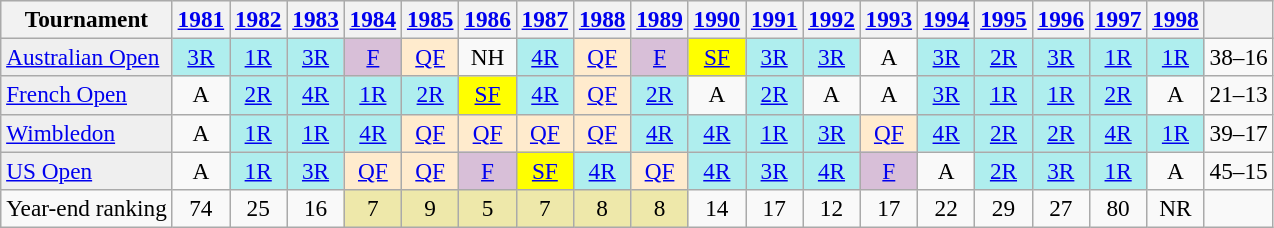<table class=wikitable style=text-align:center;font-size:97%>
<tr bgcolor="#efefef">
<th>Tournament</th>
<th><a href='#'>1981</a></th>
<th><a href='#'>1982</a></th>
<th><a href='#'>1983</a></th>
<th><a href='#'>1984</a></th>
<th><a href='#'>1985</a></th>
<th><a href='#'>1986</a></th>
<th><a href='#'>1987</a></th>
<th><a href='#'>1988</a></th>
<th><a href='#'>1989</a></th>
<th><a href='#'>1990</a></th>
<th><a href='#'>1991</a></th>
<th><a href='#'>1992</a></th>
<th><a href='#'>1993</a></th>
<th><a href='#'>1994</a></th>
<th><a href='#'>1995</a></th>
<th><a href='#'>1996</a></th>
<th><a href='#'>1997</a></th>
<th><a href='#'>1998</a></th>
<th></th>
</tr>
<tr>
<td bgcolor=#EFEFEF align=left><a href='#'>Australian Open</a></td>
<td align="center" style="background:#afeeee;"><a href='#'>3R</a></td>
<td align="center" style="background:#afeeee;"><a href='#'>1R</a></td>
<td align="center" style="background:#afeeee;"><a href='#'>3R</a></td>
<td align="center" style="background:#D8BFD8;"><a href='#'>F</a></td>
<td align="center" style="background:#ffebcd;"><a href='#'>QF</a></td>
<td align="center">NH</td>
<td align="center" style="background:#afeeee;"><a href='#'>4R</a></td>
<td align="center" style="background:#ffebcd;"><a href='#'>QF</a></td>
<td align="center" style="background:#D8BFD8;"><a href='#'>F</a></td>
<td align="center" style="background:yellow;"><a href='#'>SF</a></td>
<td align="center" style="background:#afeeee;"><a href='#'>3R</a></td>
<td align="center" style="background:#afeeee;"><a href='#'>3R</a></td>
<td align="center">A</td>
<td align="center" style="background:#afeeee;"><a href='#'>3R</a></td>
<td align="center" style="background:#afeeee;"><a href='#'>2R</a></td>
<td align="center" style="background:#afeeee;"><a href='#'>3R</a></td>
<td align="center" style="background:#afeeee;"><a href='#'>1R</a></td>
<td align="center" style="background:#afeeee;"><a href='#'>1R</a></td>
<td>38–16</td>
</tr>
<tr>
<td bgcolor=#EFEFEF align=left><a href='#'>French Open</a></td>
<td align="center">A</td>
<td align="center" style="background:#afeeee;"><a href='#'>2R</a></td>
<td align="center" style="background:#afeeee;"><a href='#'>4R</a></td>
<td align="center" style="background:#afeeee;"><a href='#'>1R</a></td>
<td align="center" style="background:#afeeee;"><a href='#'>2R</a></td>
<td align="center" style="background:yellow;"><a href='#'>SF</a></td>
<td align="center" style="background:#afeeee;"><a href='#'>4R</a></td>
<td align="center" style="background:#ffebcd;"><a href='#'>QF</a></td>
<td align="center" style="background:#afeeee;"><a href='#'>2R</a></td>
<td align="center">A</td>
<td align="center" style="background:#afeeee;"><a href='#'>2R</a></td>
<td align="center">A</td>
<td align="center">A</td>
<td align="center" style="background:#afeeee;"><a href='#'>3R</a></td>
<td align="center" style="background:#afeeee;"><a href='#'>1R</a></td>
<td align="center" style="background:#afeeee;"><a href='#'>1R</a></td>
<td align="center" style="background:#afeeee;"><a href='#'>2R</a></td>
<td align="center">A</td>
<td>21–13</td>
</tr>
<tr>
<td bgcolor=#EFEFEF align=left><a href='#'>Wimbledon</a></td>
<td align="center">A</td>
<td align="center" style="background:#afeeee;"><a href='#'>1R</a></td>
<td align="center" style="background:#afeeee;"><a href='#'>1R</a></td>
<td align="center" style="background:#afeeee;"><a href='#'>4R</a></td>
<td align="center" style="background:#ffebcd;"><a href='#'>QF</a></td>
<td align="center" style="background:#ffebcd;"><a href='#'>QF</a></td>
<td align="center" style="background:#ffebcd;"><a href='#'>QF</a></td>
<td align="center" style="background:#ffebcd;"><a href='#'>QF</a></td>
<td align="center" style="background:#afeeee;"><a href='#'>4R</a></td>
<td align="center" style="background:#afeeee;"><a href='#'>4R</a></td>
<td align="center" style="background:#afeeee;"><a href='#'>1R</a></td>
<td align="center" style="background:#afeeee;"><a href='#'>3R</a></td>
<td align="center" style="background:#ffebcd;"><a href='#'>QF</a></td>
<td align="center" style="background:#afeeee;"><a href='#'>4R</a></td>
<td align="center" style="background:#afeeee;"><a href='#'>2R</a></td>
<td align="center" style="background:#afeeee;"><a href='#'>2R</a></td>
<td align="center" style="background:#afeeee;"><a href='#'>4R</a></td>
<td align="center" style="background:#afeeee;"><a href='#'>1R</a></td>
<td>39–17</td>
</tr>
<tr>
<td bgcolor=#EFEFEF align=left><a href='#'>US Open</a></td>
<td align="center">A</td>
<td align="center" style="background:#afeeee;"><a href='#'>1R</a></td>
<td align="center" style="background:#afeeee;"><a href='#'>3R</a></td>
<td align="center" style="background:#ffebcd;"><a href='#'>QF</a></td>
<td align="center" style="background:#ffebcd;"><a href='#'>QF</a></td>
<td align="center" style="background:#D8BFD8;"><a href='#'>F</a></td>
<td align="center" style="background:yellow;"><a href='#'>SF</a></td>
<td align="center" style="background:#afeeee;"><a href='#'>4R</a></td>
<td align="center" style="background:#ffebcd;"><a href='#'>QF</a></td>
<td align="center" style="background:#afeeee;"><a href='#'>4R</a></td>
<td align="center" style="background:#afeeee;"><a href='#'>3R</a></td>
<td align="center" style="background:#afeeee;"><a href='#'>4R</a></td>
<td align="center" style="background:#D8BFD8;"><a href='#'>F</a></td>
<td align="center">A</td>
<td align="center" style="background:#afeeee;"><a href='#'>2R</a></td>
<td align="center" style="background:#afeeee;"><a href='#'>3R</a></td>
<td align="center" style="background:#afeeee;"><a href='#'>1R</a></td>
<td align="center">A</td>
<td>45–15</td>
</tr>
<tr>
<td align=left>Year-end ranking</td>
<td>74</td>
<td>25</td>
<td>16</td>
<td bgcolor=EEE8AA>7</td>
<td bgcolor=EEE8AA>9</td>
<td bgcolor=EEE8AA>5</td>
<td bgcolor=EEE8AA>7</td>
<td bgcolor=EEE8AA>8</td>
<td bgcolor=EEE8AA>8</td>
<td>14</td>
<td>17</td>
<td>12</td>
<td>17</td>
<td>22</td>
<td>29</td>
<td>27</td>
<td>80</td>
<td>NR</td>
</tr>
</table>
